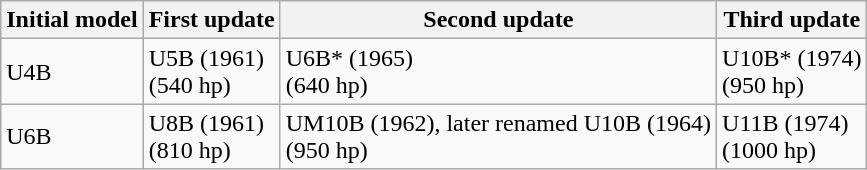<table class="wikitable">
<tr>
<th>Initial model</th>
<th>First update</th>
<th>Second update</th>
<th>Third update</th>
</tr>
<tr>
<td>U4B<br></td>
<td>U5B (1961)<br>(540 hp)<br></td>
<td>U6B* (1965)<br>(640 hp)</td>
<td>U10B* (1974)<br>(950 hp)</td>
</tr>
<tr>
<td>U6B<br></td>
<td>U8B (1961)<br>(810 hp)<br></td>
<td>UM10B (1962), later renamed U10B (1964)<br>(950 hp)</td>
<td>U11B (1974)<br>(1000 hp)<br></td>
</tr>
</table>
